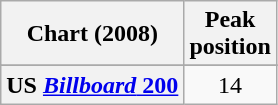<table class="wikitable sortable plainrowheaders" style="text-align:center">
<tr>
<th scope="col">Chart (2008)</th>
<th scope="col">Peak<br> position</th>
</tr>
<tr>
</tr>
<tr>
</tr>
<tr>
</tr>
<tr>
</tr>
<tr>
</tr>
<tr>
</tr>
<tr>
<th scope="row">US <a href='#'><em>Billboard</em> 200</a></th>
<td>14</td>
</tr>
</table>
